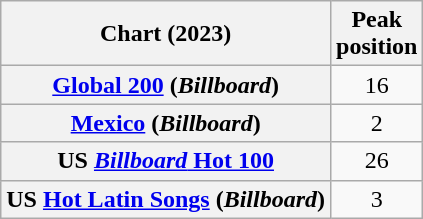<table class="wikitable sortable plainrowheaders" style="text-align:center;">
<tr>
<th scope="col">Chart (2023)</th>
<th scope="col">Peak<br>position</th>
</tr>
<tr>
<th scope="row"><a href='#'>Global 200</a> (<em>Billboard</em>)</th>
<td>16</td>
</tr>
<tr>
<th scope="row"><a href='#'>Mexico</a> (<em>Billboard</em>)</th>
<td>2</td>
</tr>
<tr>
<th scope="row">US <a href='#'><em>Billboard</em> Hot 100</a></th>
<td>26</td>
</tr>
<tr>
<th scope="row">US <a href='#'>Hot Latin Songs</a> (<em>Billboard</em>)</th>
<td>3</td>
</tr>
</table>
